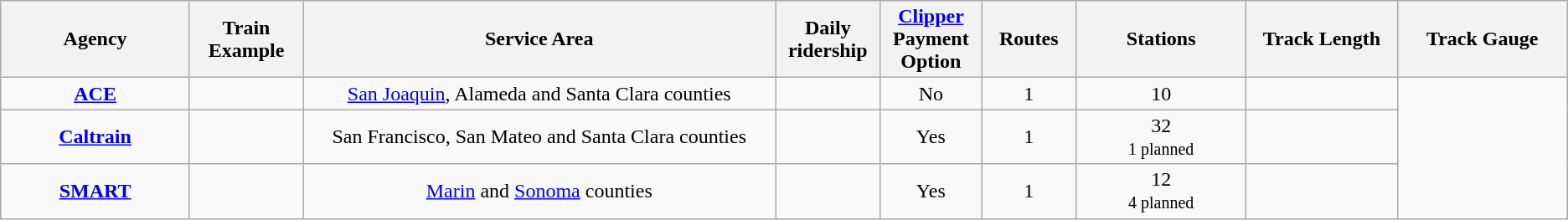<table class="wikitable" style="text-align:center" style="font-size: 90%;" |>
<tr>
<th style="width:10%;">Agency</th>
<th style="width:6%;">Train Example</th>
<th style="width:25%;">Service Area</th>
<th style="width:5%;">Daily ridership</th>
<th style="width:5%;"><a href='#'>Clipper</a> Payment Option</th>
<th style="width:5%;">Routes</th>
<th style="width:9%;">Stations</th>
<th style="width:8%;">Track Length</th>
<th style="width:9%;">Track Gauge</th>
</tr>
<tr>
<td><strong><a href='#'>ACE</a></strong></td>
<td></td>
<td><a href='#'>San Joaquin</a>, Alameda and Santa Clara counties</td>
<td></td>
<td>No</td>
<td>1</td>
<td>10</td>
<td></td>
<td rowspan="3"></td>
</tr>
<tr>
<td><strong><a href='#'>Caltrain</a></strong></td>
<td></td>
<td>San Francisco, San Mateo and Santa Clara counties</td>
<td></td>
<td>Yes</td>
<td>1</td>
<td>32<br><small>1 planned</small></td>
<td></td>
</tr>
<tr>
<td><strong><a href='#'>SMART</a></strong></td>
<td></td>
<td><a href='#'>Marin</a> and <a href='#'>Sonoma</a> counties</td>
<td></td>
<td>Yes</td>
<td>1</td>
<td>12<br><small>4 planned</small></td>
<td></td>
</tr>
</table>
